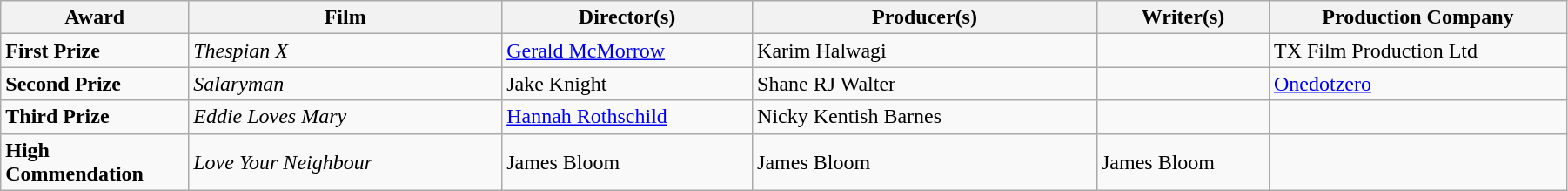<table class="wikitable" width="95%" align="centre">
<tr>
<th width=12%>Award</th>
<th width=20%>Film</th>
<th width=16%>Director(s)</th>
<th width=22%>Producer(s)</th>
<th width=11%>Writer(s)</th>
<th width=19%>Production Company</th>
</tr>
<tr>
<td><strong>First Prize</strong></td>
<td><em>Thespian X</em></td>
<td><a href='#'>Gerald McMorrow</a></td>
<td>Karim Halwagi</td>
<td></td>
<td>TX Film Production Ltd</td>
</tr>
<tr>
<td><strong>Second Prize</strong></td>
<td><em>Salaryman</em></td>
<td>Jake Knight</td>
<td>Shane RJ Walter</td>
<td></td>
<td><a href='#'>Onedotzero</a></td>
</tr>
<tr>
<td><strong>Third Prize</strong></td>
<td><em>Eddie Loves Mary</em></td>
<td><a href='#'>Hannah Rothschild</a></td>
<td>Nicky Kentish Barnes</td>
<td></td>
</tr>
<tr>
<td><strong>High Commendation</strong></td>
<td><em>Love Your Neighbour</em></td>
<td>James Bloom</td>
<td>James Bloom</td>
<td>James Bloom</td>
<td></td>
</tr>
</table>
